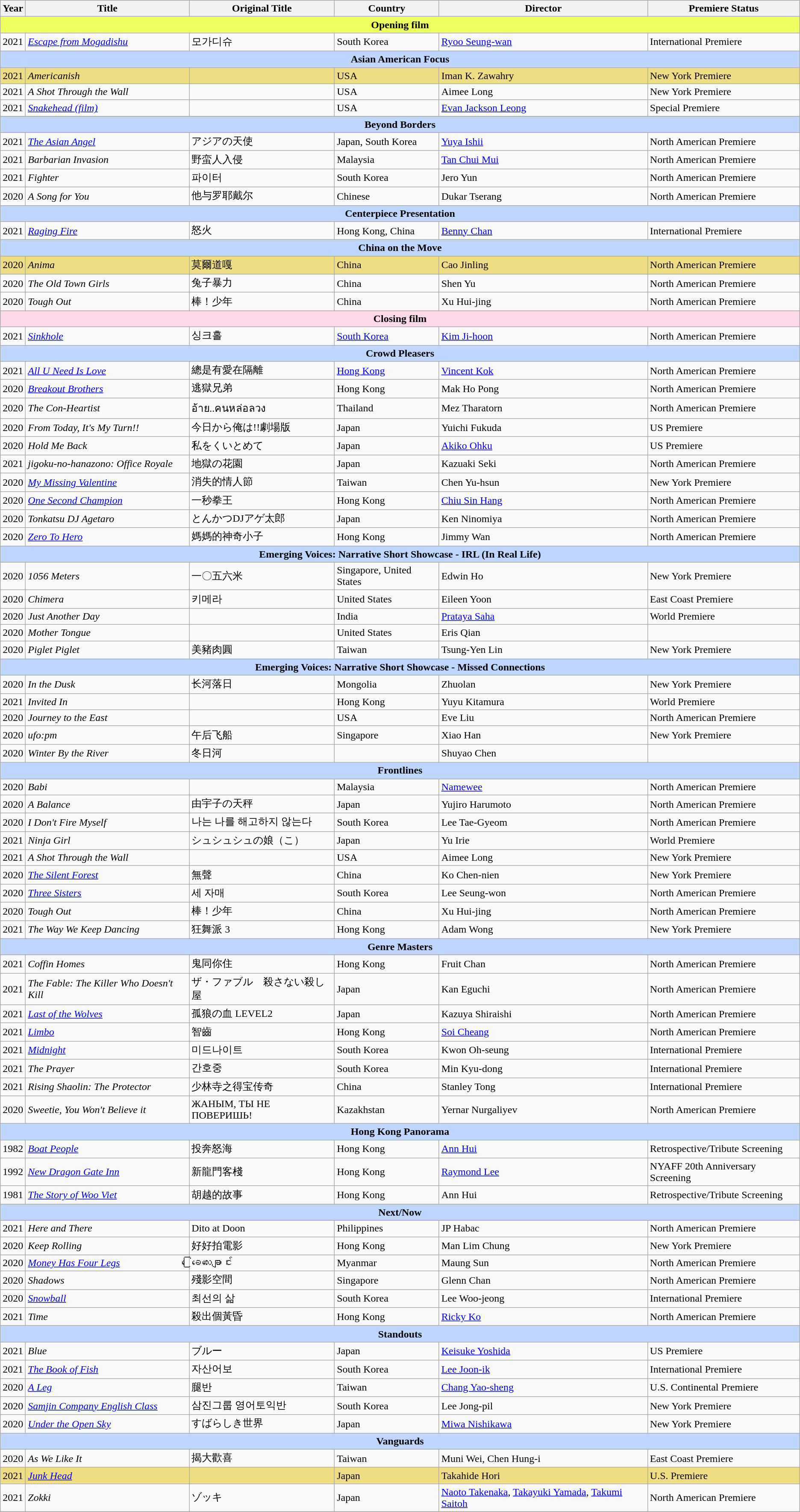<table class="wikitable">
<tr>
<th>Year</th>
<th>Title</th>
<th>Original Title</th>
<th>Country</th>
<th>Director</th>
<th>Premiere Status</th>
</tr>
<tr>
<th colspan="6" style="background:#eeff60"><strong>Opening film</strong></th>
</tr>
<tr>
<td>2021</td>
<td><em><a href='#'>Escape from Mogadishu</a></em></td>
<td>모가디슈</td>
<td>South Korea</td>
<td><a href='#'>Ryoo Seung-wan</a></td>
<td>International Premiere</td>
</tr>
<tr>
<th colspan="6" style="background:#bfd7ff"><strong>Asian American Focus</strong></th>
</tr>
<tr style="background:#eedd82;">
<td>2021</td>
<td><em>Americanish</em></td>
<td></td>
<td>USA</td>
<td>Iman K. Zawahry</td>
<td>New York Premiere</td>
</tr>
<tr>
<td>2021</td>
<td><em>A Shot Through the Wall</em></td>
<td></td>
<td>USA</td>
<td>Aimee Long</td>
<td>New York Premiere</td>
</tr>
<tr>
<td>2021</td>
<td><em><a href='#'>Snakehead (film)</a></em></td>
<td></td>
<td>USA</td>
<td><a href='#'>Evan Jackson Leong</a></td>
<td>Special Premiere</td>
</tr>
<tr>
</tr>
<tr>
<th colspan="6" style="background:#bfd7ff"><strong>Beyond Borders</strong></th>
</tr>
<tr>
<td>2021</td>
<td><em><a href='#'>The Asian Angel</a></em></td>
<td>アジアの天使</td>
<td>Japan, South Korea</td>
<td><a href='#'>Yuya Ishii</a></td>
<td>North American Premiere</td>
</tr>
<tr>
<td>2021</td>
<td><em>Barbarian Invasion</em></td>
<td>野蛮人入侵</td>
<td>Malaysia</td>
<td><a href='#'>Tan Chui Mui</a></td>
<td>North American Premiere</td>
</tr>
<tr>
<td>2021</td>
<td><em>Fighter</em></td>
<td>파이터</td>
<td>South Korea</td>
<td>Jero Yun</td>
<td>North American Premiere</td>
</tr>
<tr>
<td>2020</td>
<td><em>A Song for You</em></td>
<td>他与罗耶戴尔</td>
<td>Chinese</td>
<td>Dukar Tserang</td>
<td>North American Premiere</td>
</tr>
<tr>
<th colspan="6" style="background:#bfd7ff"><strong>Centerpiece Presentation</strong></th>
</tr>
<tr>
<td>2021</td>
<td><em><a href='#'>Raging Fire</a></em></td>
<td>怒火</td>
<td>Hong Kong, China</td>
<td><a href='#'>Benny Chan</a></td>
<td>International Premiere</td>
</tr>
<tr>
<th colspan="6" style="background:#bfd7ff"><strong>China on the Move</strong></th>
</tr>
<tr style="background:#eedd82;">
<td>2020</td>
<td><em>Anima</em></td>
<td>莫爾道嘎</td>
<td>China</td>
<td>Cao Jinling</td>
<td>North American Premiere</td>
</tr>
<tr>
<td>2020</td>
<td><em>The Old Town Girls</em></td>
<td>兔子暴力</td>
<td>China</td>
<td>Shen Yu</td>
<td>North American Premiere</td>
</tr>
<tr>
<td>2020</td>
<td><em>Tough Out</em></td>
<td>棒！少年</td>
<td>China</td>
<td>Xu Hui-jing</td>
<td>North American Premiere</td>
</tr>
<tr>
<th colspan="6" style="background:#FCD8E9""><strong>Closing film</strong></th>
</tr>
<tr>
<td>2021</td>
<td><em><a href='#'>Sinkhole</a></em></td>
<td>싱크홀</td>
<td><a href='#'>South Korea</a></td>
<td><a href='#'>Kim Ji-hoon</a></td>
<td>North American Premiere</td>
</tr>
<tr>
<th colspan="6" style="background:#bfd7ff"><strong>Crowd Pleasers</strong></th>
</tr>
<tr>
<td>2021</td>
<td><em><a href='#'>All U Need Is Love</a></em></td>
<td>總是有愛在隔離</td>
<td><a href='#'>Hong Kong</a></td>
<td><a href='#'>Vincent Kok</a></td>
<td>North American Premiere</td>
</tr>
<tr>
<td>2020</td>
<td><em><a href='#'>Breakout Brothers</a></em></td>
<td>逃獄兄弟</td>
<td>Hong Kong</td>
<td>Mak Ho Pong</td>
<td>North American Premiere</td>
</tr>
<tr>
<td>2020</td>
<td><em>The Con-Heartist</em></td>
<td>อ้าย..คนหล่อลวง</td>
<td>Thailand</td>
<td>Mez Tharatorn</td>
<td>North American Premiere</td>
</tr>
<tr>
<td>2020</td>
<td><em>From Today, It's My Turn!!</em></td>
<td>今日から俺は!!劇場版</td>
<td>Japan</td>
<td>Yuichi Fukuda</td>
<td>US Premiere</td>
</tr>
<tr>
<td>2020</td>
<td><em>Hold Me Back</em></td>
<td>私をくいとめて</td>
<td>Japan</td>
<td><a href='#'>Akiko Ohku</a></td>
<td>US Premiere</td>
</tr>
<tr>
<td>2021</td>
<td><em>jigoku-no-hanazono: Office Royale</em></td>
<td>地獄の花園</td>
<td>Japan</td>
<td>Kazuaki Seki</td>
<td>North American Premiere</td>
</tr>
<tr>
<td>2020</td>
<td><em><a href='#'>My Missing Valentine</a></em></td>
<td>消失的情人節</td>
<td>Taiwan</td>
<td>Chen Yu-hsun</td>
<td>New York Premiere</td>
</tr>
<tr>
<td>2020</td>
<td><em><a href='#'>One Second Champion</a></em></td>
<td>一秒拳王</td>
<td>Hong Kong</td>
<td><a href='#'>Chiu Sin Hang</a></td>
<td>North American Premiere</td>
</tr>
<tr>
<td>2020</td>
<td><em>Tonkatsu DJ Agetaro</em></td>
<td>とんかつDJアゲ太郎</td>
<td>Japan</td>
<td>Ken Ninomiya</td>
<td>North American Premiere</td>
</tr>
<tr>
<td>2020</td>
<td><em><a href='#'>Zero To Hero</a></em></td>
<td>媽媽的神奇小子</td>
<td>Hong Kong</td>
<td>Jimmy Wan</td>
<td>North American Premiere</td>
</tr>
<tr>
<th colspan="6" style="background:#bfd7ff"><strong>Emerging Voices: Narrative Short Showcase - IRL (In Real Life)</strong></th>
</tr>
<tr>
<td>2020</td>
<td><em>1056 Meters</em></td>
<td>一〇五六米</td>
<td>Singapore, United States</td>
<td>Edwin Ho</td>
<td>New York Premiere</td>
</tr>
<tr>
<td>2020</td>
<td><em>Chimera</em></td>
<td>키메라</td>
<td>United States</td>
<td>Eileen Yoon</td>
<td>East Coast Premiere</td>
</tr>
<tr>
<td>2020</td>
<td><em>Just Another Day</em></td>
<td></td>
<td>India</td>
<td><a href='#'>Prataya Saha</a></td>
<td>World Premiere</td>
</tr>
<tr>
<td>2020</td>
<td><em>Mother Tongue</em></td>
<td></td>
<td>United States</td>
<td>Eris Qian</td>
<td></td>
</tr>
<tr>
<td>2020</td>
<td><em>Piglet Piglet</em></td>
<td>美豬肉圓</td>
<td>Taiwan</td>
<td>Tsung-Yen Lin</td>
<td>New York Premiere</td>
</tr>
<tr>
<th colspan="6" style="background:#bfd7ff"><strong>Emerging Voices: Narrative Short Showcase - Missed Connections</strong></th>
</tr>
<tr>
<td>2020</td>
<td><em>In the Dusk</em></td>
<td>长河落日</td>
<td>Mongolia</td>
<td>Zhuolan</td>
<td>New York Premiere</td>
</tr>
<tr>
<td>2021</td>
<td><em>Invited In</em></td>
<td></td>
<td>Hong Kong</td>
<td>Yuyu Kitamura</td>
<td>World Premiere</td>
</tr>
<tr>
<td>2020</td>
<td><em>Journey to the East</em></td>
<td></td>
<td>USA</td>
<td>Eve Liu</td>
<td>North American Premiere</td>
</tr>
<tr>
<td>2020</td>
<td><em>ufo:pm</em></td>
<td>午后飞船</td>
<td>Singapore</td>
<td>Xiao Han</td>
<td>New York Premiere</td>
</tr>
<tr>
<td>2020</td>
<td><em>Winter By the River</em></td>
<td>冬日河</td>
<td></td>
<td>Shuyao Chen</td>
<td></td>
</tr>
<tr>
<th colspan="6" style="background:#bfd7ff"><strong>Frontlines</strong></th>
</tr>
<tr>
<td>2020</td>
<td><em>Babi</em></td>
<td></td>
<td>Malaysia</td>
<td><a href='#'>Namewee</a></td>
<td>North American Premiere</td>
</tr>
<tr>
<td>2020</td>
<td><em>A Balance</em></td>
<td>由宇子の天秤</td>
<td>Japan</td>
<td>Yujiro Harumoto</td>
<td>North American Premiere</td>
</tr>
<tr>
<td>2020</td>
<td><em>I Don't Fire Myself</em></td>
<td>나는 나를 해고하지 않는다</td>
<td>South Korea</td>
<td>Lee Tae-Gyeom</td>
<td>North American Premiere</td>
</tr>
<tr>
<td>2021</td>
<td><em>Ninja Girl</em></td>
<td>シュシュシュの娘（こ）</td>
<td>Japan</td>
<td>Yu Irie</td>
<td>World Premiere</td>
</tr>
<tr>
<td>2021</td>
<td><em>A Shot Through the Wall</em></td>
<td></td>
<td>USA</td>
<td>Aimee Long</td>
<td>New York Premiere</td>
</tr>
<tr>
<td>2020</td>
<td><em><a href='#'>The Silent Forest</a></em></td>
<td>無聲</td>
<td>China</td>
<td>Ko Chen-nien</td>
<td>New York Premiere</td>
</tr>
<tr>
<td>2020</td>
<td><em><a href='#'>Three Sisters</a></em></td>
<td>세 자매</td>
<td>South Korea</td>
<td>Lee Seung-won</td>
<td>North American Premiere</td>
</tr>
<tr>
<td>2020</td>
<td><em>Tough Out</em></td>
<td>棒！少年</td>
<td>China</td>
<td>Xu Hui-jing</td>
<td>North American Premiere</td>
</tr>
<tr>
<td>2021</td>
<td><em>The Way We Keep Dancing</em></td>
<td>狂舞派 3</td>
<td>Hong Kong</td>
<td>Adam Wong</td>
<td>New York Premiere</td>
</tr>
<tr>
<th colspan="6" style="background:#bfd7ff"><strong>Genre Masters</strong></th>
</tr>
<tr>
<td>2021</td>
<td><em>Coffin Homes</em></td>
<td>鬼同你住</td>
<td>Hong Kong</td>
<td>Fruit Chan</td>
<td>North American Premiere</td>
</tr>
<tr>
<td>2021</td>
<td><em>The Fable: The Killer Who Doesn't Kill</em></td>
<td>ザ・ファブル　殺さない殺し屋</td>
<td>Japan</td>
<td>Kan Eguchi</td>
<td>North American Premiere</td>
</tr>
<tr>
<td>2021</td>
<td><em><a href='#'>Last of the Wolves</a></em></td>
<td>孤狼の血 LEVEL2</td>
<td>Japan</td>
<td>Kazuya Shiraishi</td>
<td>North American Premiere</td>
</tr>
<tr>
<td>2021</td>
<td><em><a href='#'>Limbo</a></em></td>
<td>智齒</td>
<td>Hong Kong</td>
<td><a href='#'>Soi Cheang</a></td>
<td>North American Premiere</td>
</tr>
<tr>
<td>2021</td>
<td><em><a href='#'>Midnight</a></em></td>
<td>미드나이트</td>
<td>South Korea</td>
<td>Kwon Oh-seung</td>
<td>International Premiere</td>
</tr>
<tr>
<td>2021</td>
<td><em>The Prayer</em></td>
<td>간호중</td>
<td>South Korea</td>
<td>Min Kyu-dong</td>
<td>International Premiere</td>
</tr>
<tr>
<td>2021</td>
<td><em>Rising Shaolin: The Protector</em></td>
<td>少林寺之得宝传奇</td>
<td>China</td>
<td>Stanley Tong</td>
<td>International Premiere</td>
</tr>
<tr>
<td>2020</td>
<td><em>Sweetie, You Won't Believe it</em></td>
<td>ЖАНЫМ, ТЫ НЕ ПОВЕРИШЬ!</td>
<td>Kazakhstan</td>
<td>Yernar Nurgaliyev</td>
<td>North American Premiere</td>
</tr>
<tr>
<th colspan="6" style="background:#bfd7ff"><strong>Hong Kong Panorama</strong></th>
</tr>
<tr>
<td>1982</td>
<td><em><a href='#'>Boat People</a></em></td>
<td>投奔怒海</td>
<td>Hong Kong</td>
<td><a href='#'>Ann Hui</a></td>
<td>Retrospective/Tribute Screening</td>
</tr>
<tr>
<td>1992</td>
<td><em><a href='#'>New Dragon Gate Inn</a></em></td>
<td>新龍門客棧</td>
<td>Hong Kong</td>
<td><a href='#'>Raymond Lee</a></td>
<td>NYAFF 20th Anniversary Screening</td>
</tr>
<tr>
<td>1981</td>
<td><em><a href='#'>The Story of Woo Viet</a></em></td>
<td>胡越的故事</td>
<td>Hong Kong</td>
<td>Ann Hui</td>
<td>Retrospective/Tribute Screening</td>
</tr>
<tr>
<th colspan="6" style="background:#bfd7ff"><strong>Next/Now</strong></th>
</tr>
<tr>
<td>2021</td>
<td><em>Here and There</em></td>
<td>Dito at Doon</td>
<td>Philippines</td>
<td>JP Habac</td>
<td>North American Premiere</td>
</tr>
<tr>
<td>2020</td>
<td><em>Keep Rolling</em></td>
<td>好好拍電影</td>
<td>Hong Kong</td>
<td>Man Lim Chung</td>
<td>New York Premiere</td>
</tr>
<tr>
<td>2020</td>
<td><em><a href='#'>Money Has Four Legs</a></em></td>
<td>ခြေလေးချောင်း</td>
<td>Myanmar</td>
<td>Maung Sun</td>
<td>North American Premiere</td>
</tr>
<tr>
<td>2020</td>
<td><em>Shadows</em></td>
<td>殘影空間</td>
<td>Singapore</td>
<td>Glenn Chan</td>
<td>North American Premiere</td>
</tr>
<tr>
<td>2020</td>
<td><em><a href='#'>Snowball</a></em></td>
<td>최선의 삶</td>
<td>South Korea</td>
<td>Lee Woo-jeong</td>
<td>International Premiere</td>
</tr>
<tr>
<td>2021</td>
<td><em>Time</em></td>
<td>殺出個黃昏</td>
<td>Hong Kong</td>
<td><a href='#'>Ricky Ko</a></td>
<td>North American Premiere</td>
</tr>
<tr>
<th colspan="6" style="background:#bfd7ff"><strong>Standouts</strong></th>
</tr>
<tr>
<td>2021</td>
<td><em>Blue</em></td>
<td>ブルー</td>
<td>Japan</td>
<td><a href='#'>Keisuke Yoshida</a></td>
<td>US Premiere</td>
</tr>
<tr>
<td>2021</td>
<td><em><a href='#'>The Book of Fish</a></em></td>
<td>자산어보</td>
<td>South Korea</td>
<td><a href='#'>Lee Joon-ik</a></td>
<td>International Premiere</td>
</tr>
<tr>
<td>2020</td>
<td><em><a href='#'>A Leg</a></em></td>
<td>腿반</td>
<td>Taiwan</td>
<td><a href='#'>Chang Yao-sheng</a></td>
<td>U.S. Continental Premiere</td>
</tr>
<tr>
<td>2020</td>
<td><em><a href='#'>Samjin Company English Class</a></em></td>
<td>삼진그룹 영어토익반</td>
<td>South Korea</td>
<td>Lee Jong-pil</td>
<td>New York Premiere</td>
</tr>
<tr>
<td>2020</td>
<td><em><a href='#'>Under the Open Sky</a></em></td>
<td>すばらしき世界</td>
<td>Japan</td>
<td><a href='#'>Miwa Nishikawa</a></td>
<td>New York Premiere</td>
</tr>
<tr>
<th colspan="6" style="background:#bfd7ff"><strong>Vanguards</strong></th>
</tr>
<tr>
<td>2020</td>
<td><em>As We Like It</em></td>
<td>揭大歡喜</td>
<td>Taiwan</td>
<td>Muni Wei, Chen Hung-i</td>
<td>East Coast Premiere</td>
</tr>
<tr style="background:#eedd82;">
<td>2021</td>
<td><em><a href='#'>Junk Head</a></em></td>
<td></td>
<td>Japan</td>
<td>Takahide Hori</td>
<td>U.S. Premiere</td>
</tr>
<tr>
<td>2021</td>
<td><em>Zokki</em></td>
<td>ゾッキ</td>
<td>Japan</td>
<td><a href='#'>Naoto Takenaka</a>, <a href='#'>Takayuki Yamada</a>, <a href='#'>Takumi Saitoh</a></td>
<td>North American Premiere</td>
</tr>
<tr>
</tr>
</table>
